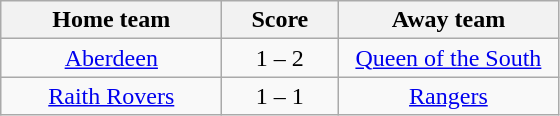<table class="wikitable" style="text-align: center">
<tr>
<th width=140>Home team</th>
<th width=70>Score</th>
<th width=140>Away team</th>
</tr>
<tr>
<td><a href='#'>Aberdeen</a></td>
<td>1 – 2</td>
<td><a href='#'>Queen of the South</a></td>
</tr>
<tr>
<td><a href='#'>Raith Rovers</a></td>
<td>1 – 1</td>
<td><a href='#'>Rangers</a></td>
</tr>
</table>
